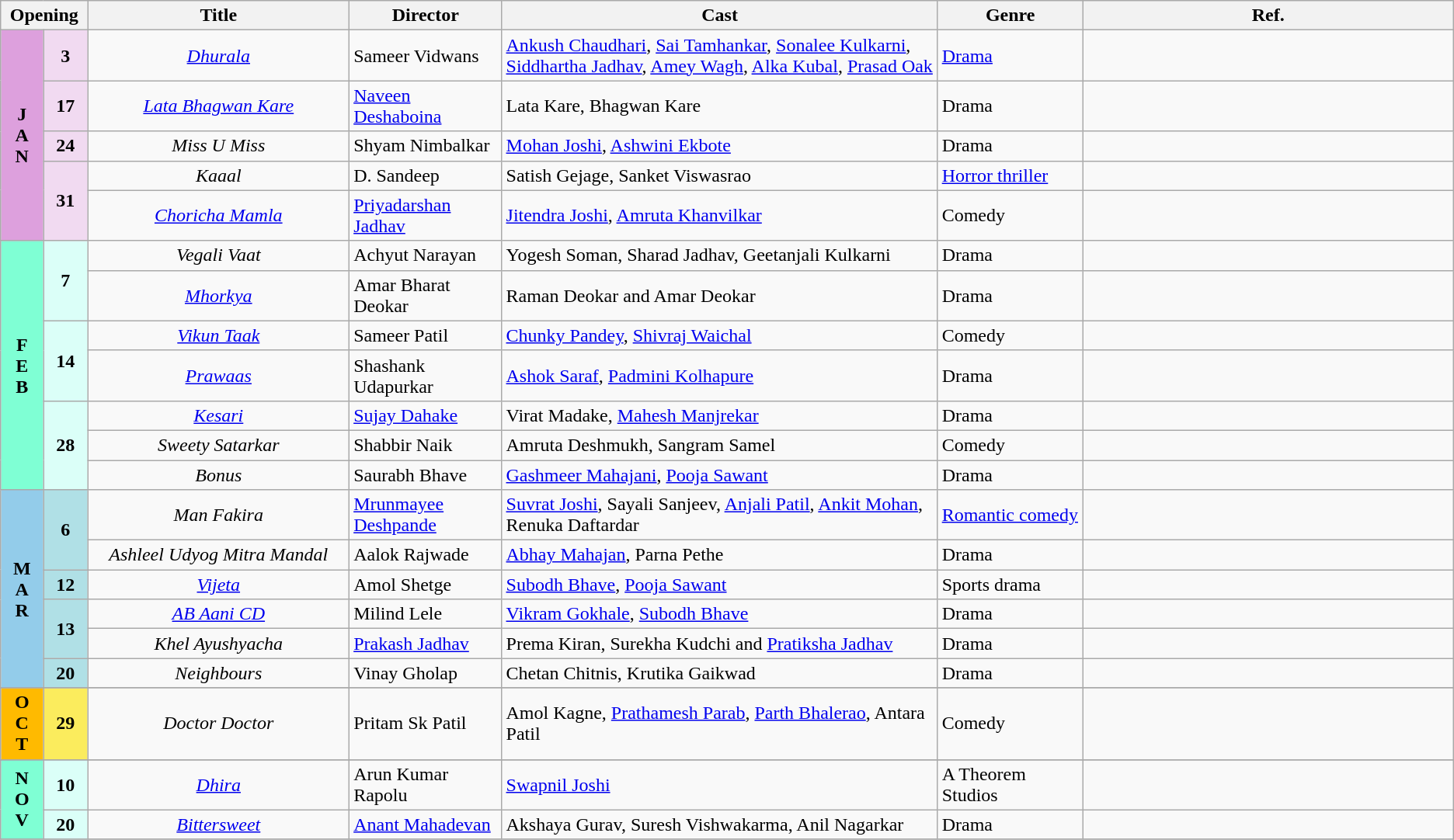<table class="wikitable sortable">
<tr>
<th colspan="2" style="width:6%;"><strong>Opening</strong></th>
<th style="width:18%;"><strong>Title</strong></th>
<th style="width:10.5%;"><strong>Director</strong></th>
<th style="width:30%;"><strong>Cast</strong></th>
<th style="width:10%;"><strong>Genre</strong></th>
<th>Ref.</th>
</tr>
<tr January>
<th rowspan="5" style="text-align:center; background:plum; textcolor:#000;"><strong>J<br>A<br>N</strong></th>
<td rowspan="1" style="text-align:center;background:#f1daf1;"><strong>3</strong></td>
<td style="text-align:center;"><em><a href='#'>Dhurala</a></em></td>
<td>Sameer Vidwans</td>
<td><a href='#'>Ankush Chaudhari</a>, <a href='#'>Sai Tamhankar</a>, <a href='#'>Sonalee Kulkarni</a>, <a href='#'>Siddhartha Jadhav</a>, <a href='#'>Amey Wagh</a>, <a href='#'>Alka Kubal</a>, <a href='#'>Prasad Oak</a></td>
<td><a href='#'>Drama</a></td>
<td></td>
</tr>
<tr>
<td rowspan="1" style="text-align:center;background:#f1daf1;"><strong>17</strong></td>
<td style="text-align:center;"><em><a href='#'>Lata Bhagwan Kare</a></em></td>
<td><a href='#'>Naveen Deshaboina</a></td>
<td>Lata Kare, Bhagwan Kare</td>
<td>Drama</td>
<td></td>
</tr>
<tr>
<td rowspan="1" style="text-align:center;background:#f1daf1;"><strong>24</strong></td>
<td style="text-align:center;"><em>Miss U Miss</em></td>
<td>Shyam Nimbalkar</td>
<td><a href='#'>Mohan Joshi</a>, <a href='#'>Ashwini Ekbote</a></td>
<td>Drama</td>
<td></td>
</tr>
<tr>
<td rowspan="2" style="text-align:center;background:#f1daf1;"><strong>31</strong></td>
<td style="text-align:center;"><em>Kaaal</em></td>
<td>D. Sandeep</td>
<td>Satish Gejage, Sanket Viswasrao</td>
<td><a href='#'>Horror thriller</a></td>
<td></td>
</tr>
<tr>
<td style="text-align:center;"><em><a href='#'>Choricha Mamla</a></em></td>
<td><a href='#'>Priyadarshan Jadhav</a></td>
<td><a href='#'>Jitendra Joshi</a>, <a href='#'>Amruta Khanvilkar</a></td>
<td>Comedy</td>
<td></td>
</tr>
<tr February>
<td rowspan="7" style="text-align:center; background:#7FFFD4; textcolor:#000;"><strong>F<br>E<br>B</strong></td>
<td rowspan="2" style="text-align:center;background:#dbfff8;"><strong>7</strong></td>
<td style="text-align:center;"><em>Vegali Vaat</em></td>
<td>Achyut Narayan</td>
<td>Yogesh Soman, Sharad Jadhav, Geetanjali Kulkarni</td>
<td>Drama</td>
<td></td>
</tr>
<tr>
<td style="text-align:center;"><em><a href='#'>Mhorkya</a></em></td>
<td>Amar Bharat Deokar</td>
<td>Raman Deokar and Amar Deokar</td>
<td>Drama</td>
<td></td>
</tr>
<tr>
<td rowspan="2" style="text-align:center;background:#dbfff8;"><strong>14</strong></td>
<td style="text-align:center;"><em><a href='#'>Vikun Taak</a></em></td>
<td>Sameer Patil</td>
<td><a href='#'>Chunky Pandey</a>, <a href='#'>Shivraj Waichal</a></td>
<td>Comedy</td>
<td></td>
</tr>
<tr>
<td style="text-align:center;"><em><a href='#'>Prawaas</a></em></td>
<td>Shashank Udapurkar</td>
<td><a href='#'>Ashok Saraf</a>, <a href='#'>Padmini Kolhapure</a></td>
<td>Drama</td>
<td></td>
</tr>
<tr>
<td rowspan="3" style="text-align:center;background:#dbfff8;"><strong>28</strong></td>
<td style="text-align:center;"><em><a href='#'>Kesari</a></em></td>
<td><a href='#'>Sujay Dahake</a></td>
<td>Virat Madake, <a href='#'>Mahesh Manjrekar</a></td>
<td>Drama</td>
<td></td>
</tr>
<tr>
<td style="text-align:center;"><em>Sweety Satarkar</em></td>
<td>Shabbir Naik</td>
<td>Amruta Deshmukh, Sangram Samel</td>
<td>Comedy</td>
<td></td>
</tr>
<tr>
<td style="text-align:center;"><em>Bonus</em></td>
<td>Saurabh Bhave</td>
<td><a href='#'>Gashmeer Mahajani</a>, <a href='#'>Pooja Sawant</a></td>
<td>Drama</td>
<td></td>
</tr>
<tr March>
<td rowspan="6" style="text-align:center; background:#93CCEA; textcolor:#000;"><strong>M<br>A<br>R</strong></td>
<td rowspan="2" style="text-align:center;background:#B0E0E6;"><strong>6</strong></td>
<td style="text-align:center;"><em>Man Fakira</em></td>
<td><a href='#'>Mrunmayee Deshpande</a></td>
<td><a href='#'>Suvrat Joshi</a>, Sayali Sanjeev, <a href='#'>Anjali Patil</a>, <a href='#'>Ankit Mohan</a>, Renuka Daftardar</td>
<td><a href='#'>Romantic comedy</a></td>
<td></td>
</tr>
<tr>
<td style="text-align:center;"><em>Ashleel Udyog Mitra Mandal</em></td>
<td>Aalok Rajwade</td>
<td><a href='#'>Abhay Mahajan</a>, Parna Pethe</td>
<td>Drama</td>
<td></td>
</tr>
<tr>
<td rowspan="1" style="text-align:center;background:#B0E0E6;"><strong>12</strong></td>
<td style="text-align:center;"><em><a href='#'>Vijeta</a></em></td>
<td>Amol Shetge</td>
<td><a href='#'>Subodh Bhave</a>, <a href='#'>Pooja Sawant</a></td>
<td>Sports drama</td>
<td></td>
</tr>
<tr>
<td rowspan="2" style="text-align:center;background:#B0E0E6;"><strong>13</strong></td>
<td style="text-align:center;"><em><a href='#'>AB Aani CD</a></em></td>
<td>Milind Lele</td>
<td><a href='#'>Vikram Gokhale</a>, <a href='#'>Subodh Bhave</a></td>
<td>Drama</td>
<td></td>
</tr>
<tr>
<td style="text-align:center;"><em>Khel Ayushyacha</em></td>
<td><a href='#'>Prakash Jadhav</a></td>
<td>Prema Kiran, Surekha Kudchi and <a href='#'>Pratiksha Jadhav</a></td>
<td>Drama</td>
<td></td>
</tr>
<tr>
<td rowspan="1" style="text-align:center;background:#B0E0E6;"><strong>20</strong></td>
<td style="text-align:center;"><em>Neighbours</em></td>
<td>Vinay Gholap</td>
<td>Chetan Chitnis, Krutika Gaikwad</td>
<td>Drama</td>
<td></td>
</tr>
<tr style="background:#b0e0e6; text-align:center;">
</tr>
<tr October>
<td rowspan="1" style="text-align:center; background:#ffba00; textcolor:#000;"><strong>O<br>C<br>T</strong></td>
<td rowspan="1" style="text-align:center; background:#fbec5d;"><strong>29</strong></td>
<td style="text-align:center;"><em>Doctor Doctor</em></td>
<td>Pritam Sk Patil</td>
<td>Amol Kagne, <a href='#'>Prathamesh Parab</a>, <a href='#'>Parth Bhalerao</a>, Antara Patil</td>
<td>Comedy</td>
<td></td>
</tr>
<tr>
</tr>
<tr November>
<td rowspan="2" style="text-align:center; background:#7FFFD4; textcolor:#000;"><strong>N<br>O<br>V</strong></td>
<td style="text-align:center;background:#dbfff8"><strong>10</strong></td>
<td style="text-align:center;"><em><a href='#'>Dhira</a></em></td>
<td>Arun Kumar Rapolu</td>
<td><a href='#'>Swapnil Joshi</a></td>
<td>A Theorem Studios</td>
<td></td>
</tr>
<tr>
<td style="text-align:center;background:#dbfff8"><strong>20</strong></td>
<td style="text-align:center;"><em><a href='#'>Bittersweet</a></em></td>
<td><a href='#'>Anant Mahadevan</a></td>
<td>Akshaya Gurav, Suresh Vishwakarma, Anil Nagarkar</td>
<td>Drama</td>
<td></td>
</tr>
<tr>
</tr>
</table>
